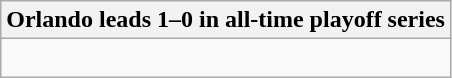<table class="wikitable collapsible collapsed">
<tr>
<th>Orlando leads 1–0 in all-time playoff series</th>
</tr>
<tr>
<td><br></td>
</tr>
</table>
